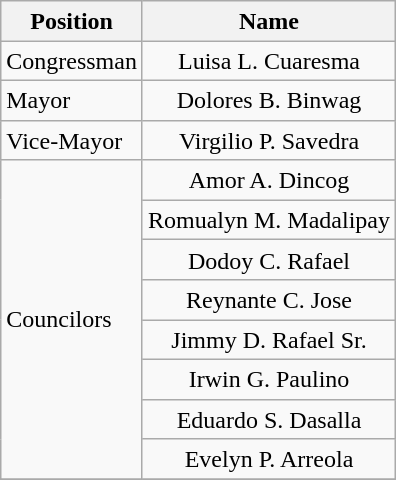<table class="wikitable" style="line-height:1.20em; font-size:100%;">
<tr>
<th>Position</th>
<th>Name</th>
</tr>
<tr>
<td>Congressman</td>
<td style="text-align:center;">Luisa L. Cuaresma</td>
</tr>
<tr>
<td>Mayor</td>
<td style="text-align:center;">Dolores B. Binwag</td>
</tr>
<tr>
<td>Vice-Mayor</td>
<td style="text-align:center;">Virgilio P. Savedra</td>
</tr>
<tr>
<td rowspan=8>Councilors</td>
<td style="text-align:center;">Amor A. Dincog</td>
</tr>
<tr>
<td style="text-align:center;">Romualyn M. Madalipay</td>
</tr>
<tr>
<td style="text-align:center;">Dodoy C. Rafael</td>
</tr>
<tr>
<td style="text-align:center;">Reynante C. Jose</td>
</tr>
<tr>
<td style="text-align:center;">Jimmy D. Rafael Sr.</td>
</tr>
<tr>
<td style="text-align:center;">Irwin G. Paulino</td>
</tr>
<tr>
<td style="text-align:center;">Eduardo S. Dasalla</td>
</tr>
<tr>
<td style="text-align:center;">Evelyn P. Arreola</td>
</tr>
<tr>
</tr>
</table>
